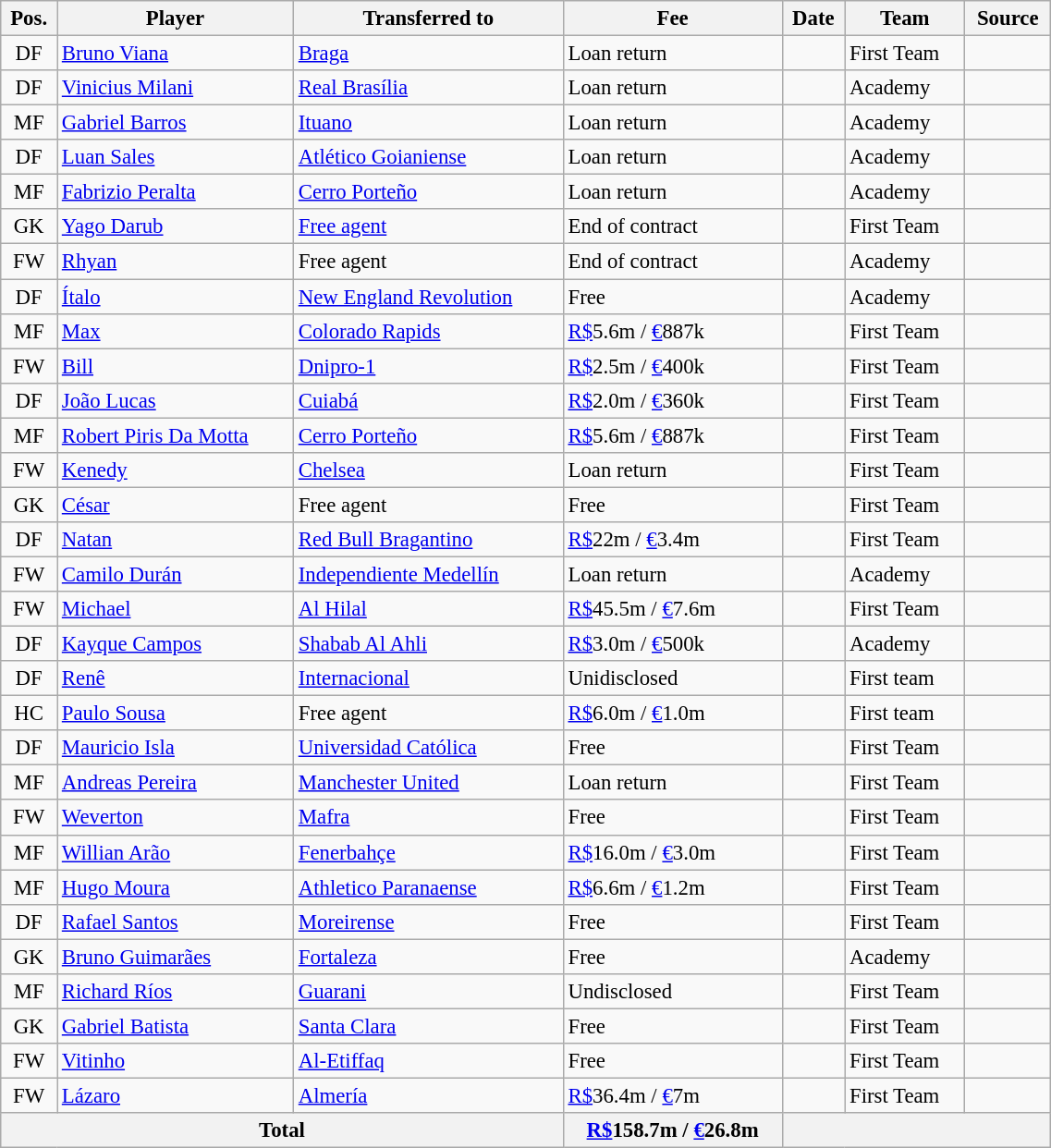<table class="wikitable" style="width:60%; text-align:center; font-size:95%; text-align:left">
<tr>
<th>Pos.</th>
<th>Player</th>
<th>Transferred to</th>
<th>Fee</th>
<th>Date</th>
<th>Team</th>
<th>Source</th>
</tr>
<tr>
<td style="text-align:center;">DF</td>
<td> <a href='#'>Bruno Viana</a></td>
<td> <a href='#'>Braga</a></td>
<td>Loan return</td>
<td></td>
<td>First Team</td>
<td style="text-align:center;"></td>
</tr>
<tr>
<td style="text-align:center;">DF</td>
<td> <a href='#'>Vinicius Milani</a></td>
<td> <a href='#'>Real Brasília</a></td>
<td>Loan return</td>
<td></td>
<td>Academy</td>
<td style="text-align:center;"></td>
</tr>
<tr>
<td style="text-align:center;">MF</td>
<td> <a href='#'>Gabriel Barros</a></td>
<td> <a href='#'>Ituano</a></td>
<td>Loan return</td>
<td></td>
<td>Academy</td>
<td style="text-align:center;"></td>
</tr>
<tr>
<td style="text-align:center;">DF</td>
<td> <a href='#'>Luan Sales</a></td>
<td> <a href='#'>Atlético Goianiense</a></td>
<td>Loan return</td>
<td></td>
<td>Academy</td>
<td style="text-align:center;"></td>
</tr>
<tr>
<td style="text-align:center;">MF</td>
<td> <a href='#'>Fabrizio Peralta</a></td>
<td> <a href='#'>Cerro Porteño</a></td>
<td>Loan return</td>
<td></td>
<td>Academy</td>
<td style="text-align:center;"></td>
</tr>
<tr>
<td style="text-align:center;">GK</td>
<td> <a href='#'>Yago Darub</a></td>
<td><a href='#'>Free agent</a></td>
<td>End of contract</td>
<td></td>
<td>First Team</td>
<td style="text-align:center;"></td>
</tr>
<tr>
<td style="text-align:center;">FW</td>
<td> <a href='#'>Rhyan</a></td>
<td>Free agent</td>
<td>End of contract</td>
<td></td>
<td>Academy</td>
<td style="text-align:center;"></td>
</tr>
<tr>
<td style="text-align:center;">DF</td>
<td> <a href='#'>Ítalo</a></td>
<td> <a href='#'>New England Revolution</a></td>
<td>Free</td>
<td></td>
<td>Academy</td>
<td style="text-align:center;"></td>
</tr>
<tr>
<td style="text-align:center;">MF</td>
<td> <a href='#'>Max</a></td>
<td> <a href='#'>Colorado Rapids</a></td>
<td><a href='#'>R$</a>5.6m / <a href='#'>€</a>887k</td>
<td></td>
<td>First Team</td>
<td style="text-align:center;"></td>
</tr>
<tr>
<td style="text-align:center;">FW</td>
<td> <a href='#'>Bill</a></td>
<td> <a href='#'>Dnipro-1</a></td>
<td><a href='#'>R$</a>2.5m / <a href='#'>€</a>400k</td>
<td></td>
<td>First Team</td>
<td style="text-align:center;"></td>
</tr>
<tr>
<td style="text-align:center;">DF</td>
<td> <a href='#'>João Lucas</a></td>
<td> <a href='#'>Cuiabá</a></td>
<td><a href='#'>R$</a>2.0m / <a href='#'>€</a>360k</td>
<td></td>
<td>First Team</td>
<td style="text-align:center;"></td>
</tr>
<tr>
<td style="text-align:center;">MF</td>
<td> <a href='#'>Robert Piris Da Motta</a></td>
<td> <a href='#'>Cerro Porteño</a></td>
<td><a href='#'>R$</a>5.6m / <a href='#'>€</a>887k</td>
<td></td>
<td>First Team</td>
<td style="text-align:center;"></td>
</tr>
<tr>
<td style="text-align:center;">FW</td>
<td> <a href='#'>Kenedy</a></td>
<td> <a href='#'>Chelsea</a></td>
<td>Loan return</td>
<td></td>
<td>First Team</td>
<td style="text-align:center;"></td>
</tr>
<tr>
<td style="text-align:center;">GK</td>
<td> <a href='#'>César</a></td>
<td>Free agent</td>
<td>Free</td>
<td></td>
<td>First Team</td>
<td style="text-align:center;"></td>
</tr>
<tr>
<td style="text-align:center;">DF</td>
<td> <a href='#'>Natan</a></td>
<td> <a href='#'>Red Bull Bragantino</a></td>
<td><a href='#'>R$</a>22m / <a href='#'>€</a>3.4m</td>
<td></td>
<td>First Team</td>
<td style="text-align:center;"></td>
</tr>
<tr>
<td style="text-align:center;">FW</td>
<td> <a href='#'>Camilo Durán</a></td>
<td> <a href='#'>Independiente Medellín</a></td>
<td>Loan return</td>
<td></td>
<td>Academy</td>
<td style="text-align:center;"></td>
</tr>
<tr>
<td style="text-align:center;">FW</td>
<td> <a href='#'>Michael</a></td>
<td> <a href='#'>Al Hilal</a></td>
<td><a href='#'>R$</a>45.5m / <a href='#'>€</a>7.6m</td>
<td></td>
<td>First Team</td>
<td style="text-align:center;"></td>
</tr>
<tr>
<td style="text-align:center;">DF</td>
<td> <a href='#'>Kayque Campos</a></td>
<td> <a href='#'>Shabab Al Ahli</a></td>
<td><a href='#'>R$</a>3.0m / <a href='#'>€</a>500k</td>
<td></td>
<td>Academy</td>
<td style="text-align:center;"></td>
</tr>
<tr>
<td style="text-align:center;">DF</td>
<td> <a href='#'>Renê</a></td>
<td> <a href='#'>Internacional</a></td>
<td>Unidisclosed</td>
<td></td>
<td>First team</td>
<td style="text-align:center;"></td>
</tr>
<tr>
<td style="text-align:center;">HC</td>
<td> <a href='#'>Paulo Sousa</a></td>
<td>Free agent</td>
<td><a href='#'>R$</a>6.0m / <a href='#'>€</a>1.0m</td>
<td></td>
<td>First team</td>
<td style="text-align:center;"></td>
</tr>
<tr>
<td style="text-align:center;">DF</td>
<td> <a href='#'>Mauricio Isla</a></td>
<td> <a href='#'>Universidad Católica</a></td>
<td>Free</td>
<td></td>
<td>First Team</td>
<td style="text-align:center;"></td>
</tr>
<tr>
<td style="text-align:center;">MF</td>
<td> <a href='#'>Andreas Pereira</a></td>
<td> <a href='#'>Manchester United</a></td>
<td>Loan return</td>
<td></td>
<td>First Team</td>
<td style="text-align:center;"></td>
</tr>
<tr>
<td style="text-align:center;">FW</td>
<td> <a href='#'>Weverton</a></td>
<td> <a href='#'>Mafra</a></td>
<td>Free</td>
<td></td>
<td>First Team</td>
<td style="text-align:center;"></td>
</tr>
<tr>
<td style="text-align:center;">MF</td>
<td> <a href='#'>Willian Arão</a></td>
<td> <a href='#'>Fenerbahçe</a></td>
<td><a href='#'>R$</a>16.0m / <a href='#'>€</a>3.0m</td>
<td></td>
<td>First Team</td>
<td style="text-align:center;"></td>
</tr>
<tr>
<td style="text-align:center;">MF</td>
<td> <a href='#'>Hugo Moura</a></td>
<td> <a href='#'>Athletico Paranaense</a></td>
<td><a href='#'>R$</a>6.6m / <a href='#'>€</a>1.2m</td>
<td></td>
<td>First Team</td>
<td style="text-align:center;"></td>
</tr>
<tr>
<td style="text-align:center;">DF</td>
<td> <a href='#'>Rafael Santos</a></td>
<td> <a href='#'>Moreirense</a></td>
<td>Free</td>
<td></td>
<td>First Team</td>
<td style="text-align:center;"></td>
</tr>
<tr>
<td style="text-align:center;">GK</td>
<td> <a href='#'>Bruno Guimarães</a></td>
<td> <a href='#'>Fortaleza</a></td>
<td>Free</td>
<td></td>
<td>Academy</td>
<td style="text-align:center;"></td>
</tr>
<tr>
<td style="text-align:center;">MF</td>
<td> <a href='#'>Richard Ríos</a></td>
<td> <a href='#'>Guarani</a></td>
<td>Undisclosed</td>
<td></td>
<td>First Team</td>
<td style="text-align:center;"></td>
</tr>
<tr>
<td style="text-align:center;">GK</td>
<td> <a href='#'>Gabriel Batista</a></td>
<td> <a href='#'>Santa Clara</a></td>
<td>Free</td>
<td></td>
<td>First Team</td>
<td style="text-align:center;"></td>
</tr>
<tr>
<td style="text-align:center;">FW</td>
<td> <a href='#'>Vitinho</a></td>
<td> <a href='#'>Al-Etiffaq</a></td>
<td>Free</td>
<td></td>
<td>First Team</td>
<td style="text-align:center;"></td>
</tr>
<tr>
<td style="text-align:center;">FW</td>
<td> <a href='#'>Lázaro</a></td>
<td> <a href='#'>Almería</a></td>
<td><a href='#'>R$</a>36.4m / <a href='#'>€</a>7m</td>
<td></td>
<td>First Team</td>
<td style="text-align:center;"></td>
</tr>
<tr>
<th colspan="3">Total</th>
<th><a href='#'>R$</a>158.7m / <a href='#'>€</a>26.8m</th>
<th colspan="3"></th>
</tr>
</table>
